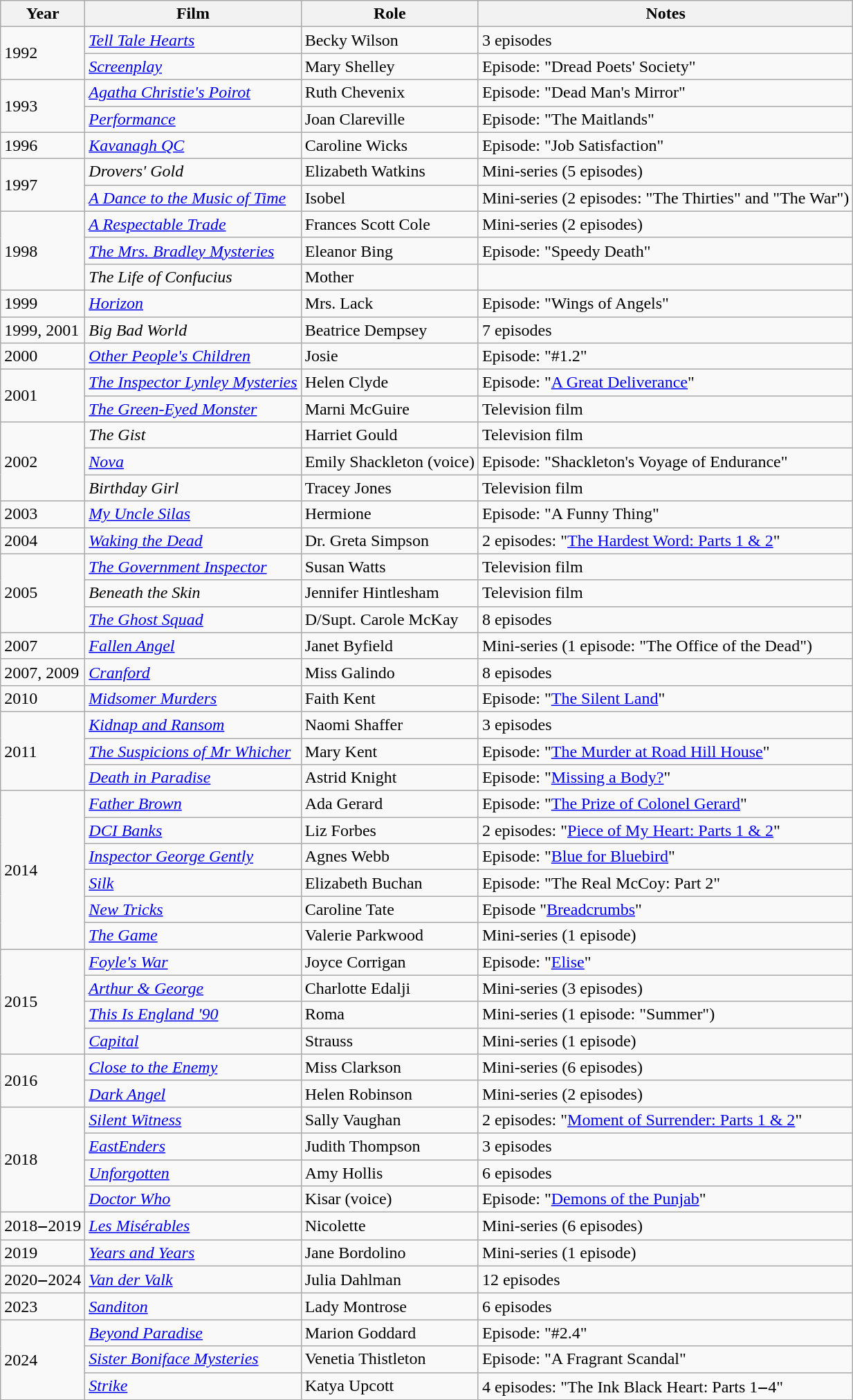<table class="wikitable">
<tr>
<th>Year</th>
<th>Film</th>
<th>Role</th>
<th>Notes</th>
</tr>
<tr>
<td rowspan="2">1992</td>
<td><em><a href='#'>Tell Tale Hearts</a></em></td>
<td>Becky Wilson</td>
<td>3 episodes</td>
</tr>
<tr>
<td><em><a href='#'>Screenplay</a></em></td>
<td>Mary Shelley</td>
<td>Episode: "Dread Poets' Society"</td>
</tr>
<tr>
<td rowspan="2">1993</td>
<td><em><a href='#'>Agatha Christie's Poirot</a></em></td>
<td>Ruth Chevenix</td>
<td>Episode: "Dead Man's Mirror"</td>
</tr>
<tr>
<td><em><a href='#'>Performance</a></em></td>
<td>Joan Clareville</td>
<td>Episode: "The Maitlands"</td>
</tr>
<tr>
<td>1996</td>
<td><em><a href='#'>Kavanagh QC</a></em></td>
<td>Caroline Wicks</td>
<td>Episode: "Job Satisfaction"</td>
</tr>
<tr>
<td rowspan="2">1997</td>
<td><em>Drovers' Gold</em></td>
<td>Elizabeth Watkins</td>
<td>Mini-series (5 episodes)</td>
</tr>
<tr>
<td><em><a href='#'>A Dance to the Music of Time</a></em></td>
<td>Isobel</td>
<td>Mini-series (2 episodes: "The Thirties" and "The War")</td>
</tr>
<tr>
<td rowspan="3">1998</td>
<td><em><a href='#'>A Respectable Trade</a></em></td>
<td>Frances Scott Cole</td>
<td>Mini-series (2 episodes)</td>
</tr>
<tr>
<td><em><a href='#'>The Mrs. Bradley Mysteries</a></em></td>
<td>Eleanor Bing</td>
<td>Episode: "Speedy Death"</td>
</tr>
<tr>
<td><em>The Life of Confucius</em></td>
<td>Mother</td>
<td></td>
</tr>
<tr>
<td>1999</td>
<td><em><a href='#'>Horizon</a></em></td>
<td>Mrs. Lack</td>
<td>Episode: "Wings of Angels"</td>
</tr>
<tr>
<td>1999, 2001</td>
<td><em>Big Bad World</em></td>
<td>Beatrice Dempsey</td>
<td>7 episodes</td>
</tr>
<tr>
<td>2000</td>
<td><em><a href='#'>Other People's Children</a></em></td>
<td>Josie</td>
<td>Episode: "#1.2"</td>
</tr>
<tr>
<td rowspan="2">2001</td>
<td><em><a href='#'>The Inspector Lynley Mysteries</a></em></td>
<td>Helen Clyde</td>
<td>Episode: "<a href='#'>A Great Deliverance</a>"</td>
</tr>
<tr>
<td><em><a href='#'>The Green-Eyed Monster</a></em></td>
<td>Marni McGuire</td>
<td>Television film</td>
</tr>
<tr>
<td rowspan="3">2002</td>
<td><em>The Gist</em></td>
<td>Harriet Gould</td>
<td>Television film</td>
</tr>
<tr>
<td><em><a href='#'>Nova</a></em></td>
<td>Emily Shackleton (voice)</td>
<td>Episode: "Shackleton's Voyage of Endurance"</td>
</tr>
<tr>
<td><em>Birthday Girl</em></td>
<td>Tracey Jones</td>
<td>Television film</td>
</tr>
<tr>
<td>2003</td>
<td><em><a href='#'>My Uncle Silas</a></em></td>
<td>Hermione</td>
<td>Episode: "A Funny Thing"</td>
</tr>
<tr>
<td>2004</td>
<td><em><a href='#'>Waking the Dead</a></em></td>
<td>Dr. Greta Simpson</td>
<td>2 episodes: "<a href='#'>The Hardest Word: Parts 1 & 2</a>"</td>
</tr>
<tr>
<td rowspan="3">2005</td>
<td><em><a href='#'>The Government Inspector</a></em></td>
<td>Susan Watts</td>
<td>Television film</td>
</tr>
<tr>
<td><em>Beneath the Skin</em></td>
<td>Jennifer Hintlesham</td>
<td>Television film</td>
</tr>
<tr>
<td><em><a href='#'>The Ghost Squad</a></em></td>
<td>D/Supt. Carole McKay</td>
<td>8 episodes</td>
</tr>
<tr>
<td>2007</td>
<td><em><a href='#'>Fallen Angel</a></em></td>
<td>Janet Byfield</td>
<td>Mini-series (1 episode: "The Office of the Dead")</td>
</tr>
<tr>
<td>2007, 2009</td>
<td><em><a href='#'>Cranford</a></em></td>
<td>Miss Galindo</td>
<td>8 episodes</td>
</tr>
<tr>
<td rowspan="1">2010</td>
<td><em><a href='#'>Midsomer Murders</a></em></td>
<td>Faith Kent</td>
<td>Episode: "<a href='#'>The Silent Land</a>"</td>
</tr>
<tr>
<td rowspan="3">2011</td>
<td><em><a href='#'>Kidnap and Ransom</a></em></td>
<td>Naomi Shaffer</td>
<td>3 episodes</td>
</tr>
<tr>
<td><em><a href='#'>The Suspicions of Mr Whicher</a></em></td>
<td>Mary Kent</td>
<td>Episode: "<a href='#'>The Murder at Road Hill House</a>"</td>
</tr>
<tr>
<td><em><a href='#'>Death in Paradise</a></em></td>
<td>Astrid Knight</td>
<td>Episode: "<a href='#'>Missing a Body?</a>"</td>
</tr>
<tr>
<td rowspan="6">2014</td>
<td><em><a href='#'>Father Brown</a></em></td>
<td>Ada Gerard</td>
<td>Episode: "<a href='#'>The Prize of Colonel Gerard</a>"</td>
</tr>
<tr>
<td><em><a href='#'>DCI Banks</a></em></td>
<td>Liz Forbes</td>
<td>2 episodes: "<a href='#'>Piece of My Heart: Parts 1 & 2</a>"</td>
</tr>
<tr>
<td><em><a href='#'>Inspector George Gently</a></em></td>
<td>Agnes Webb</td>
<td>Episode: "<a href='#'>Blue for Bluebird</a>"</td>
</tr>
<tr>
<td><em><a href='#'>Silk</a></em></td>
<td>Elizabeth Buchan</td>
<td>Episode: "The Real McCoy: Part 2"</td>
</tr>
<tr>
<td><em><a href='#'>New Tricks</a></em></td>
<td>Caroline Tate</td>
<td>Episode "<a href='#'>Breadcrumbs</a>"</td>
</tr>
<tr>
<td><em><a href='#'>The Game</a></em></td>
<td>Valerie Parkwood</td>
<td>Mini-series (1 episode)</td>
</tr>
<tr>
<td rowspan="4">2015</td>
<td><em><a href='#'>Foyle's War</a></em></td>
<td>Joyce Corrigan</td>
<td>Episode: "<a href='#'>Elise</a>"</td>
</tr>
<tr>
<td><em><a href='#'>Arthur & George</a></em></td>
<td>Charlotte Edalji</td>
<td>Mini-series (3 episodes)</td>
</tr>
<tr>
<td><em><a href='#'>This Is England '90</a></em></td>
<td>Roma</td>
<td>Mini-series (1 episode: "Summer")</td>
</tr>
<tr>
<td><em><a href='#'>Capital</a></em></td>
<td>Strauss</td>
<td>Mini-series (1 episode)</td>
</tr>
<tr>
<td rowspan="2">2016</td>
<td><em><a href='#'>Close to the Enemy</a></em></td>
<td>Miss Clarkson</td>
<td>Mini-series (6 episodes)</td>
</tr>
<tr>
<td><em><a href='#'>Dark Angel</a></em></td>
<td>Helen Robinson</td>
<td>Mini-series (2 episodes)</td>
</tr>
<tr>
<td rowspan="4">2018</td>
<td><em><a href='#'>Silent Witness</a></em></td>
<td>Sally Vaughan</td>
<td>2 episodes: "<a href='#'>Moment of Surrender: Parts 1 & 2</a>"</td>
</tr>
<tr>
<td><em><a href='#'>EastEnders</a></em></td>
<td>Judith Thompson</td>
<td>3 episodes</td>
</tr>
<tr>
<td><em><a href='#'>Unforgotten</a></em></td>
<td>Amy Hollis</td>
<td>6 episodes</td>
</tr>
<tr>
<td><em><a href='#'>Doctor Who</a></em></td>
<td>Kisar (voice)</td>
<td>Episode: "<a href='#'>Demons of the Punjab</a>"</td>
</tr>
<tr>
<td>2018‒2019</td>
<td><em><a href='#'>Les Misérables</a></em></td>
<td>Nicolette</td>
<td>Mini-series (6 episodes)</td>
</tr>
<tr>
<td>2019</td>
<td><em><a href='#'>Years and Years</a></em></td>
<td>Jane Bordolino</td>
<td>Mini-series (1 episode)</td>
</tr>
<tr>
<td>2020‒2024</td>
<td><em><a href='#'>Van der Valk</a></em></td>
<td>Julia Dahlman</td>
<td>12 episodes</td>
</tr>
<tr>
<td>2023</td>
<td><em><a href='#'>Sanditon</a></em></td>
<td>Lady Montrose</td>
<td>6 episodes</td>
</tr>
<tr>
<td rowspan="3">2024</td>
<td><em><a href='#'>Beyond Paradise</a></em></td>
<td>Marion Goddard</td>
<td>Episode: "#2.4"</td>
</tr>
<tr>
<td><em><a href='#'>Sister Boniface Mysteries</a></em></td>
<td>Venetia Thistleton</td>
<td>Episode: "A Fragrant Scandal"</td>
</tr>
<tr>
<td><em><a href='#'>Strike</a></em></td>
<td>Katya Upcott</td>
<td>4 episodes: "The Ink Black Heart: Parts 1‒4"</td>
</tr>
</table>
